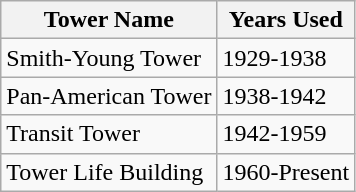<table class="wikitable">
<tr>
<th>Tower Name</th>
<th>Years Used</th>
</tr>
<tr>
<td>Smith-Young Tower</td>
<td>1929-1938</td>
</tr>
<tr>
<td>Pan-American Tower</td>
<td>1938-1942</td>
</tr>
<tr>
<td>Transit Tower</td>
<td>1942-1959</td>
</tr>
<tr>
<td>Tower Life Building</td>
<td>1960-Present</td>
</tr>
</table>
